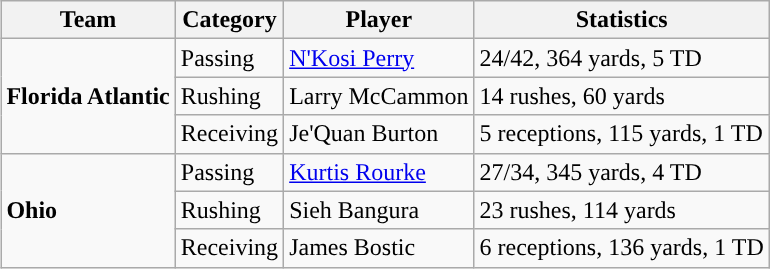<table class="wikitable" style="float: right;">
<tr>
<th>Team</th>
<th>Category</th>
<th>Player</th>
<th>Statistics</th>
</tr>
<tr>
<td rowspan=3><strong>Florida Atlantic</strong></td>
<td>Passing</td>
<td><a href='#'>N'Kosi Perry</a></td>
<td>24/42, 364 yards, 5 TD</td>
</tr>
<tr>
<td>Rushing</td>
<td>Larry McCammon</td>
<td>14 rushes, 60 yards</td>
</tr>
<tr>
<td>Receiving</td>
<td>Je'Quan Burton</td>
<td>5 receptions, 115 yards, 1 TD</td>
</tr>
<tr>
<td rowspan=3><strong>Ohio</strong></td>
<td>Passing</td>
<td><a href='#'>Kurtis Rourke</a></td>
<td>27/34, 345 yards, 4 TD</td>
</tr>
<tr>
<td>Rushing</td>
<td>Sieh Bangura</td>
<td>23 rushes, 114 yards</td>
</tr>
<tr>
<td>Receiving</td>
<td>James Bostic</td>
<td>6 receptions, 136 yards, 1 TD</td>
</tr>
</table>
